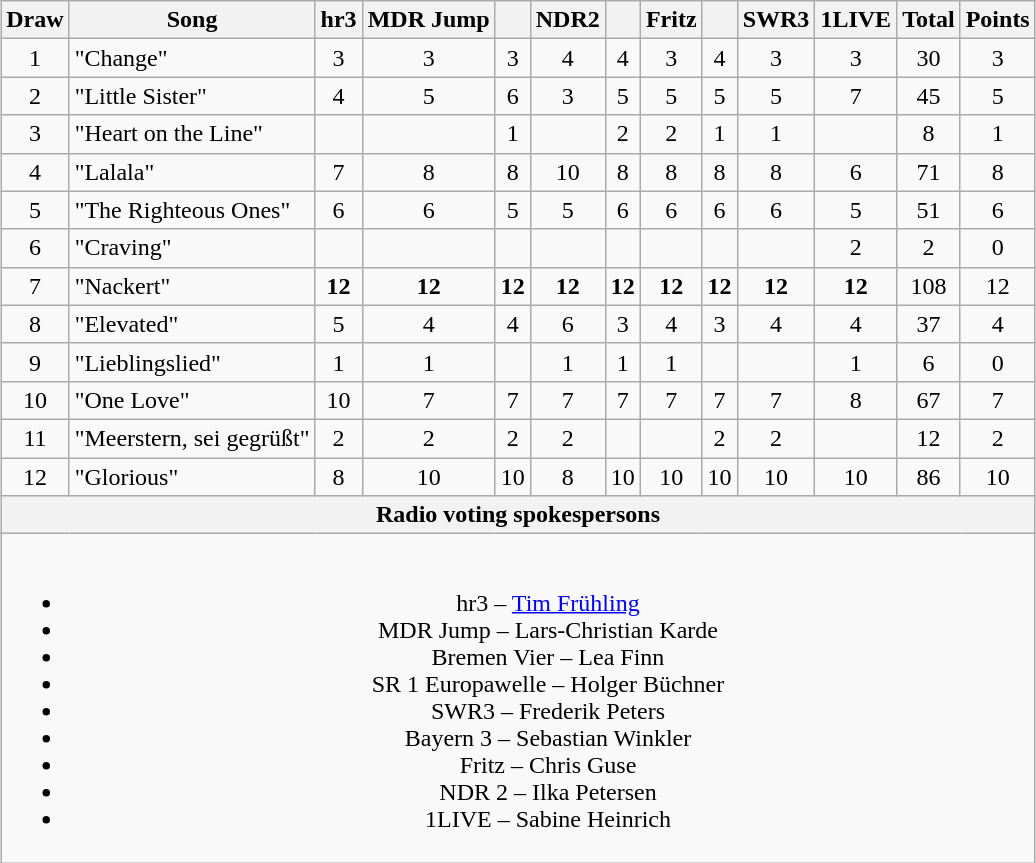<table class="wikitable collapsible" style="margin: 1em auto 1em auto; text-align:center;">
<tr>
<th>Draw</th>
<th>Song</th>
<th>hr3<br></th>
<th>MDR Jump<br></th>
<th><br></th>
<th>NDR2<br></th>
<th><br></th>
<th>Fritz<br></th>
<th><br></th>
<th>SWR3<br></th>
<th>1LIVE<br></th>
<th>Total</th>
<th>Points</th>
</tr>
<tr>
<td>1</td>
<td align="left">"Change"</td>
<td>3</td>
<td>3</td>
<td>3</td>
<td>4</td>
<td>4</td>
<td>3</td>
<td>4</td>
<td>3</td>
<td>3</td>
<td>30</td>
<td>3</td>
</tr>
<tr>
<td>2</td>
<td align="left">"Little Sister"</td>
<td>4</td>
<td>5</td>
<td>6</td>
<td>3</td>
<td>5</td>
<td>5</td>
<td>5</td>
<td>5</td>
<td>7</td>
<td>45</td>
<td>5</td>
</tr>
<tr>
<td>3</td>
<td align="left">"Heart on the Line"</td>
<td></td>
<td></td>
<td>1</td>
<td></td>
<td>2</td>
<td>2</td>
<td>1</td>
<td>1</td>
<td></td>
<td>8</td>
<td>1</td>
</tr>
<tr>
<td>4</td>
<td align="left">"Lalala"</td>
<td>7</td>
<td>8</td>
<td>8</td>
<td>10</td>
<td>8</td>
<td>8</td>
<td>8</td>
<td>8</td>
<td>6</td>
<td>71</td>
<td>8</td>
</tr>
<tr>
<td>5</td>
<td align="left">"The Righteous Ones"</td>
<td>6</td>
<td>6</td>
<td>5</td>
<td>5</td>
<td>6</td>
<td>6</td>
<td>6</td>
<td>6</td>
<td>5</td>
<td>51</td>
<td>6</td>
</tr>
<tr>
<td>6</td>
<td align="left">"Craving"</td>
<td></td>
<td></td>
<td></td>
<td></td>
<td></td>
<td></td>
<td></td>
<td></td>
<td>2</td>
<td>2</td>
<td>0</td>
</tr>
<tr>
<td>7</td>
<td align="left">"Nackert"</td>
<td><strong>12</strong></td>
<td><strong>12</strong></td>
<td><strong>12</strong></td>
<td><strong>12</strong></td>
<td><strong>12</strong></td>
<td><strong>12</strong></td>
<td><strong>12</strong></td>
<td><strong>12</strong></td>
<td><strong>12</strong></td>
<td>108</td>
<td>12</td>
</tr>
<tr>
<td>8</td>
<td align="left">"Elevated"</td>
<td>5</td>
<td>4</td>
<td>4</td>
<td>6</td>
<td>3</td>
<td>4</td>
<td>3</td>
<td>4</td>
<td>4</td>
<td>37</td>
<td>4</td>
</tr>
<tr>
<td>9</td>
<td align="left">"Lieblingslied"</td>
<td>1</td>
<td>1</td>
<td></td>
<td>1</td>
<td>1</td>
<td>1</td>
<td></td>
<td></td>
<td>1</td>
<td>6</td>
<td>0</td>
</tr>
<tr>
<td>10</td>
<td align="left">"One Love"</td>
<td>10</td>
<td>7</td>
<td>7</td>
<td>7</td>
<td>7</td>
<td>7</td>
<td>7</td>
<td>7</td>
<td>8</td>
<td>67</td>
<td>7</td>
</tr>
<tr>
<td>11</td>
<td align= "left">"Meerstern, sei gegrüßt"</td>
<td>2</td>
<td>2</td>
<td>2</td>
<td>2</td>
<td></td>
<td></td>
<td>2</td>
<td>2</td>
<td></td>
<td>12</td>
<td>2</td>
</tr>
<tr>
<td>12</td>
<td align="left">"Glorious"</td>
<td>8</td>
<td>10</td>
<td>10</td>
<td>8</td>
<td>10</td>
<td>10</td>
<td>10</td>
<td>10</td>
<td>10</td>
<td>86</td>
<td>10</td>
</tr>
<tr>
<th colspan="13">Radio voting spokespersons</th>
</tr>
<tr>
<td colspan="13"><br><ul><li>hr3 – <a href='#'>Tim Frühling</a></li><li>MDR Jump – Lars-Christian Karde</li><li>Bremen Vier – Lea Finn</li><li>SR 1 Europawelle – Holger Büchner</li><li>SWR3 – Frederik Peters</li><li>Bayern 3 – Sebastian Winkler</li><li>Fritz – Chris Guse</li><li>NDR 2 – Ilka Petersen</li><li>1LIVE – Sabine Heinrich</li></ul></td>
</tr>
</table>
